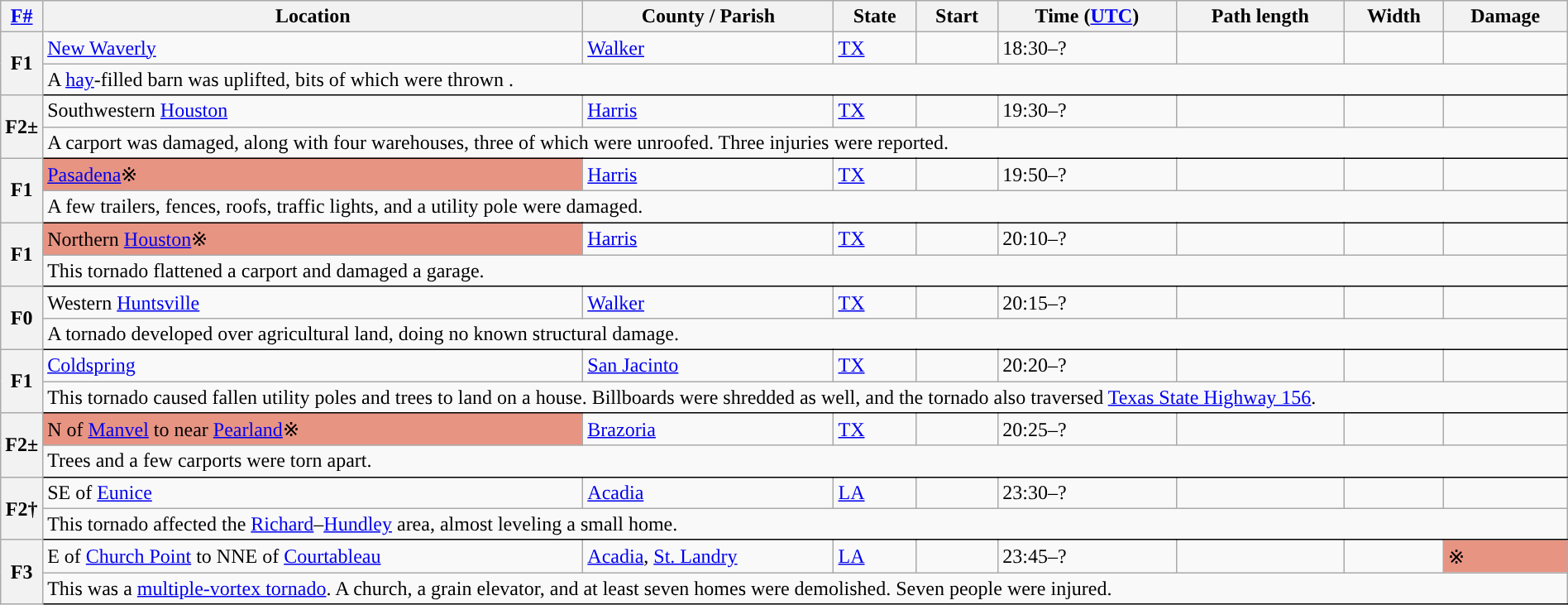<table class="wikitable sortable" style="width:100%;">
<tr>
<th scope="col"  style="width:2%; text-align:center;"><a href='#'>F#</a></th>
<th scope="col" text-align:center;" class="unsortable">Location</th>
<th scope="col" text-align:center;" class="unsortable">County / Parish</th>
<th scope="col" text-align:center;">State</th>
<th scope="col" align="center">Start </th>
<th scope="col" text-align:center;">Time (<a href='#'>UTC</a>)</th>
<th scope="col" text-align:center;">Path length</th>
<th scope="col" text-align:center;">Width</th>
<th scope="col" align="center">Damage</th>
</tr>
<tr>
<th scope="row" rowspan="2" style="background-color:#">F1</th>
<td><a href='#'>New Waverly</a></td>
<td><a href='#'>Walker</a></td>
<td><a href='#'>TX</a></td>
<td></td>
<td>18:30–?</td>
<td></td>
<td></td>
<td></td>
</tr>
<tr class="expand-child">
<td colspan="9" style=" border-bottom: 1px solid black;">A <a href='#'>hay</a>-filled barn was uplifted, bits of which were thrown .</td>
</tr>
<tr>
<th scope="row" rowspan="2" style="background-color:#">F2±</th>
<td>Southwestern <a href='#'>Houston</a></td>
<td><a href='#'>Harris</a></td>
<td><a href='#'>TX</a></td>
<td></td>
<td>19:30–?</td>
<td></td>
<td></td>
<td></td>
</tr>
<tr class="expand-child">
<td colspan="9" style=" border-bottom: 1px solid black;">A carport was damaged, along with four warehouses, three of which were unroofed. Three injuries were reported.</td>
</tr>
<tr>
<th scope="row" rowspan="2" style="background-color:#">F1</th>
<td bgcolor=#E89483><a href='#'>Pasadena</a>※</td>
<td><a href='#'>Harris</a></td>
<td><a href='#'>TX</a></td>
<td></td>
<td>19:50–?</td>
<td></td>
<td></td>
<td></td>
</tr>
<tr class="expand-child">
<td colspan="9" style=" border-bottom: 1px solid black;">A few trailers, fences, roofs, traffic lights, and a utility pole were damaged.</td>
</tr>
<tr>
<th scope="row" rowspan="2" style="background-color:#">F1</th>
<td bgcolor=#E89483>Northern <a href='#'>Houston</a>※</td>
<td><a href='#'>Harris</a></td>
<td><a href='#'>TX</a></td>
<td></td>
<td>20:10–?</td>
<td></td>
<td></td>
<td></td>
</tr>
<tr class="expand-child">
<td colspan="9" style=" border-bottom: 1px solid black;">This tornado flattened a carport and damaged a garage.</td>
</tr>
<tr>
<th scope="row" rowspan="2" style="background-color:#">F0</th>
<td>Western <a href='#'>Huntsville</a></td>
<td><a href='#'>Walker</a></td>
<td><a href='#'>TX</a></td>
<td></td>
<td>20:15–?</td>
<td></td>
<td></td>
<td></td>
</tr>
<tr class="expand-child">
<td colspan="9" style=" border-bottom: 1px solid black;">A tornado developed over agricultural land, doing no known structural damage.</td>
</tr>
<tr>
<th scope="row" rowspan="2" style="background-color:#">F1</th>
<td><a href='#'>Coldspring</a></td>
<td><a href='#'>San Jacinto</a></td>
<td><a href='#'>TX</a></td>
<td></td>
<td>20:20–?</td>
<td></td>
<td></td>
<td></td>
</tr>
<tr class="expand-child">
<td colspan="9" style=" border-bottom: 1px solid black;">This tornado caused fallen utility poles and trees to land on a house. Billboards were shredded as well, and the tornado also traversed <a href='#'>Texas State Highway 156</a>.</td>
</tr>
<tr>
<th scope="row" rowspan="2" style="background-color:#">F2±</th>
<td bgcolor=#E89483>N of <a href='#'>Manvel</a> to near <a href='#'>Pearland</a>※</td>
<td><a href='#'>Brazoria</a></td>
<td><a href='#'>TX</a></td>
<td></td>
<td>20:25–?</td>
<td></td>
<td></td>
<td></td>
</tr>
<tr class="expand-child">
<td colspan="9" style=" border-bottom: 1px solid black;">Trees and a few carports were torn apart.</td>
</tr>
<tr>
<th scope="row" rowspan="2" style="background-color:#">F2†</th>
<td>SE of <a href='#'>Eunice</a></td>
<td><a href='#'>Acadia</a></td>
<td><a href='#'>LA</a></td>
<td></td>
<td>23:30–?</td>
<td></td>
<td></td>
<td></td>
</tr>
<tr class="expand-child">
<td colspan="9" style=" border-bottom: 1px solid black;">This tornado affected the <a href='#'>Richard</a>–<a href='#'>Hundley</a> area, almost leveling a small home.</td>
</tr>
<tr>
<th scope="row" rowspan="2" style="background-color:#">F3</th>
<td>E of <a href='#'>Church Point</a> to NNE of <a href='#'>Courtableau</a></td>
<td><a href='#'>Acadia</a>, <a href='#'>St. Landry</a></td>
<td><a href='#'>LA</a></td>
<td></td>
<td>23:45–?</td>
<td></td>
<td></td>
<td bgcolor=#E89483>※</td>
</tr>
<tr class="expand-child">
<td colspan="9" style=" border-bottom: 1px solid black;">This was a <a href='#'>multiple-vortex tornado</a>. A church, a grain elevator, and at least seven homes were demolished. Seven people were injured.</td>
</tr>
</table>
